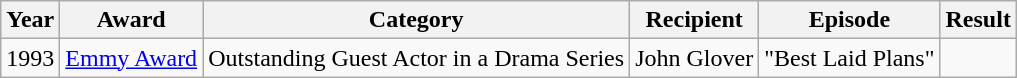<table class="wikitable">
<tr>
<th>Year</th>
<th>Award</th>
<th>Category</th>
<th>Recipient</th>
<th>Episode</th>
<th>Result</th>
</tr>
<tr>
<td>1993</td>
<td style="white-space:nowrap;"><a href='#'>Emmy Award</a></td>
<td>Outstanding Guest Actor in a Drama Series</td>
<td style="white-space:nowrap;">John Glover</td>
<td style="white-space:nowrap;">"Best Laid Plans"</td>
<td></td>
</tr>
</table>
